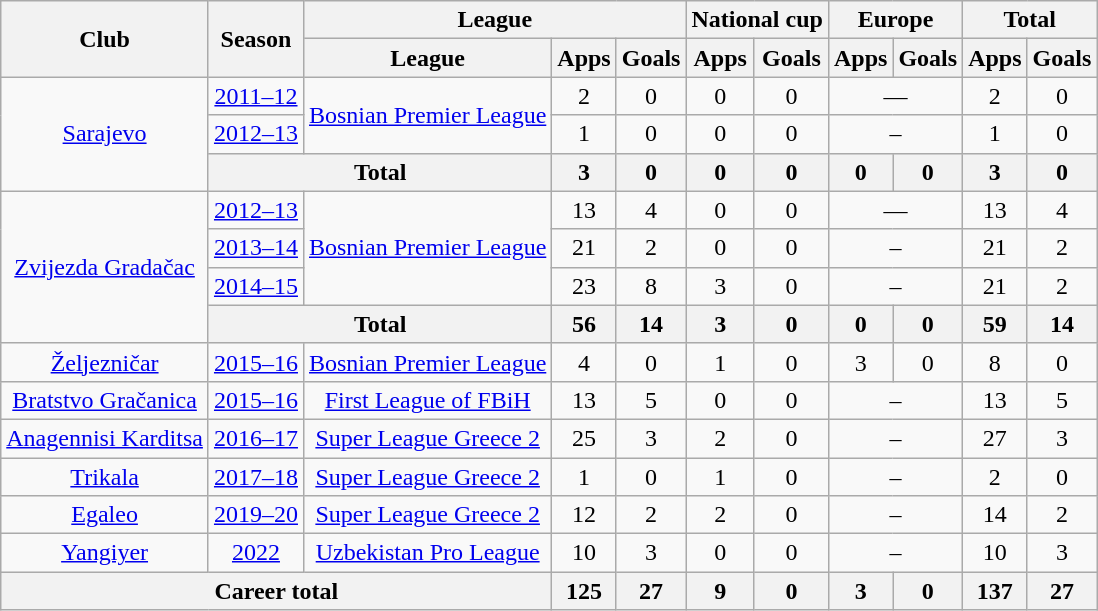<table class="wikitable" style="text-align:center">
<tr>
<th rowspan="2">Club</th>
<th rowspan="2">Season</th>
<th colspan="3">League</th>
<th colspan="2">National cup</th>
<th colspan="2">Europe</th>
<th colspan="2">Total</th>
</tr>
<tr>
<th>League</th>
<th>Apps</th>
<th>Goals</th>
<th>Apps</th>
<th>Goals</th>
<th>Apps</th>
<th>Goals</th>
<th>Apps</th>
<th>Goals</th>
</tr>
<tr>
<td rowspan="3"><a href='#'>Sarajevo</a></td>
<td><a href='#'>2011–12</a></td>
<td rowspan="2"><a href='#'>Bosnian Premier League</a></td>
<td>2</td>
<td>0</td>
<td>0</td>
<td>0</td>
<td colspan="2">—</td>
<td>2</td>
<td>0</td>
</tr>
<tr>
<td><a href='#'>2012–13</a></td>
<td>1</td>
<td>0</td>
<td>0</td>
<td>0</td>
<td colspan="2">–</td>
<td>1</td>
<td>0</td>
</tr>
<tr>
<th colspan="2">Total</th>
<th>3</th>
<th>0</th>
<th>0</th>
<th>0</th>
<th>0</th>
<th>0</th>
<th>3</th>
<th>0</th>
</tr>
<tr>
<td rowspan="4"><a href='#'>Zvijezda Gradačac</a></td>
<td><a href='#'>2012–13</a></td>
<td rowspan="3"><a href='#'>Bosnian Premier League</a></td>
<td>13</td>
<td>4</td>
<td>0</td>
<td>0</td>
<td colspan="2">—</td>
<td>13</td>
<td>4</td>
</tr>
<tr>
<td><a href='#'>2013–14</a></td>
<td>21</td>
<td>2</td>
<td>0</td>
<td>0</td>
<td colspan="2">–</td>
<td>21</td>
<td>2</td>
</tr>
<tr>
<td><a href='#'>2014–15</a></td>
<td>23</td>
<td>8</td>
<td>3</td>
<td>0</td>
<td colspan="2">–</td>
<td>21</td>
<td>2</td>
</tr>
<tr>
<th colspan="2">Total</th>
<th>56</th>
<th>14</th>
<th>3</th>
<th>0</th>
<th>0</th>
<th>0</th>
<th>59</th>
<th>14</th>
</tr>
<tr>
<td><a href='#'>Željezničar</a></td>
<td><a href='#'>2015–16</a></td>
<td><a href='#'>Bosnian Premier League</a></td>
<td>4</td>
<td>0</td>
<td>1</td>
<td>0</td>
<td>3</td>
<td>0</td>
<td>8</td>
<td>0</td>
</tr>
<tr>
<td><a href='#'>Bratstvo Gračanica</a></td>
<td><a href='#'>2015–16</a></td>
<td><a href='#'>First League of FBiH</a></td>
<td>13</td>
<td>5</td>
<td>0</td>
<td>0</td>
<td colspan="2">–</td>
<td>13</td>
<td>5</td>
</tr>
<tr>
<td><a href='#'>Anagennisi Karditsa</a></td>
<td><a href='#'>2016–17</a></td>
<td><a href='#'>Super League Greece 2</a></td>
<td>25</td>
<td>3</td>
<td>2</td>
<td>0</td>
<td colspan="2">–</td>
<td>27</td>
<td>3</td>
</tr>
<tr>
<td><a href='#'>Trikala</a></td>
<td><a href='#'>2017–18</a></td>
<td><a href='#'>Super League Greece 2</a></td>
<td>1</td>
<td>0</td>
<td>1</td>
<td>0</td>
<td colspan="2">–</td>
<td>2</td>
<td>0</td>
</tr>
<tr>
<td><a href='#'>Egaleo</a></td>
<td><a href='#'>2019–20</a></td>
<td><a href='#'>Super League Greece 2</a></td>
<td>12</td>
<td>2</td>
<td>2</td>
<td>0</td>
<td colspan="2">–</td>
<td>14</td>
<td>2</td>
</tr>
<tr>
<td><a href='#'>Yangiyer</a></td>
<td><a href='#'>2022</a></td>
<td><a href='#'>Uzbekistan Pro League</a></td>
<td>10</td>
<td>3</td>
<td>0</td>
<td>0</td>
<td colspan="2">–</td>
<td>10</td>
<td>3</td>
</tr>
<tr>
<th colspan="3">Career total</th>
<th>125</th>
<th>27</th>
<th>9</th>
<th>0</th>
<th>3</th>
<th>0</th>
<th>137</th>
<th>27</th>
</tr>
</table>
